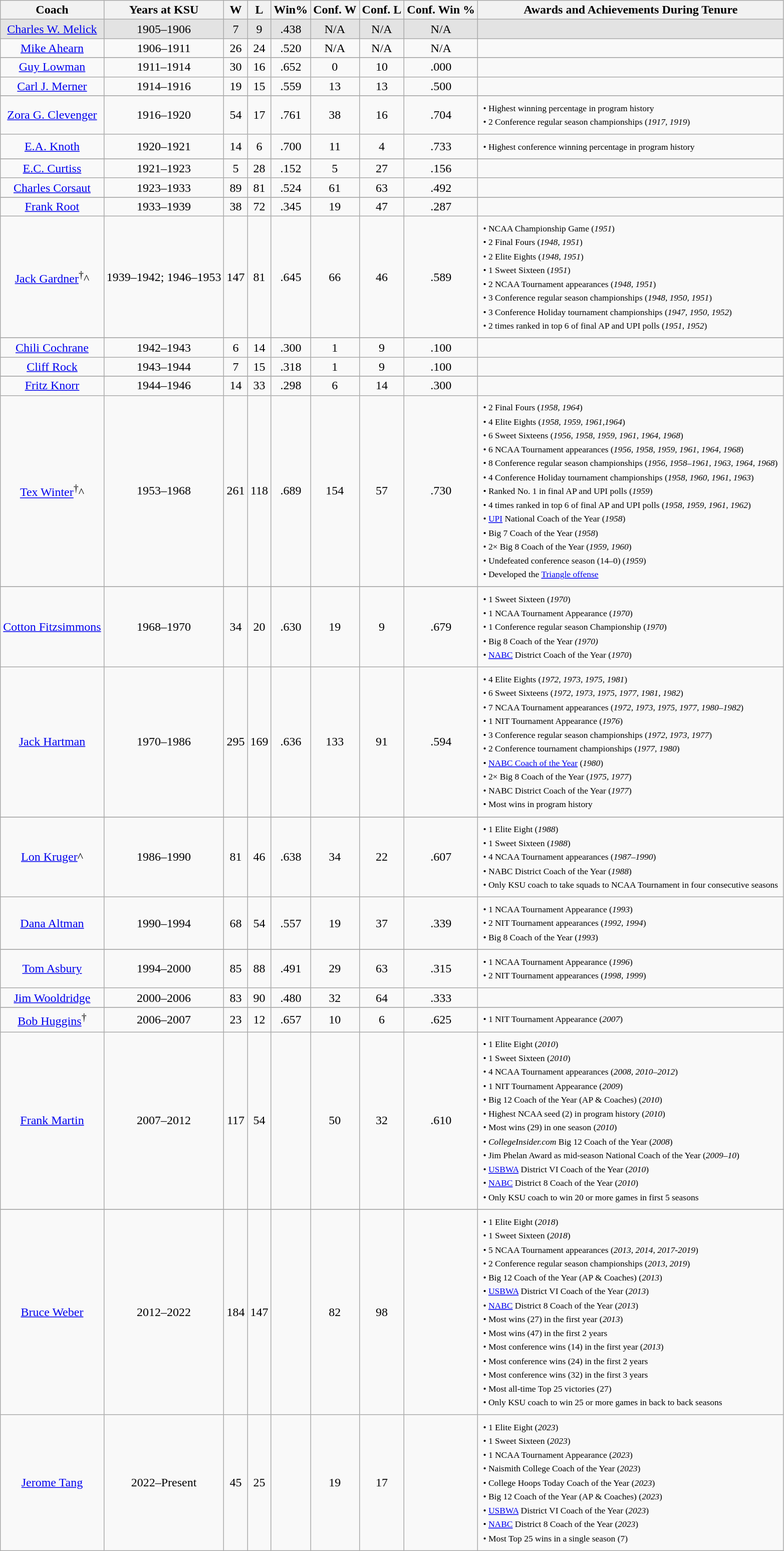<table class="wikitable sortable">
<tr>
<th>Coach</th>
<th>Years at KSU</th>
<th>W</th>
<th>L</th>
<th>Win%</th>
<th>Conf. W</th>
<th>Conf. L</th>
<th>Conf. Win %</th>
<th class="unsortable">Awards and Achievements During Tenure</th>
</tr>
<tr style="background: #e3e3e3;">
<td align=center><a href='#'>Charles W. Melick</a></td>
<td align=center>1905–1906</td>
<td align=center>7</td>
<td align=center>9</td>
<td align=center>.438</td>
<td align=center>N/A</td>
<td align=center>N/A</td>
<td align=center>N/A</td>
<td></td>
</tr>
<tr>
<td align=center><a href='#'>Mike Ahearn</a></td>
<td align=center>1906–1911</td>
<td align=center>26</td>
<td align=center>24</td>
<td align=center>.520</td>
<td align=center>N/A</td>
<td align=center>N/A</td>
<td align=center>N/A</td>
<td></td>
</tr>
<tr style="background: #e3e3e3;">
</tr>
<tr>
<td align=center><a href='#'>Guy Lowman</a></td>
<td align=center>1911–1914</td>
<td align=center>30</td>
<td align=center>16</td>
<td align=center>.652</td>
<td align=center>0</td>
<td align=center>10</td>
<td align=center>.000</td>
<td></td>
</tr>
<tr>
<td align=center><a href='#'>Carl J. Merner</a></td>
<td align="center">1914–1916</td>
<td align=center>19</td>
<td align=center>15</td>
<td align=center>.559</td>
<td align=center>13</td>
<td align=center>13</td>
<td align=center>.500</td>
<td></td>
</tr>
<tr style="background: #e3e3e3;">
</tr>
<tr>
<td align=center><a href='#'>Zora G. Clevenger</a></td>
<td align=center>1916–1920</td>
<td align=center>54</td>
<td align=center>17</td>
<td align=center>.761</td>
<td align=center>38</td>
<td align=center>16</td>
<td align=center>.704</td>
<td style="font-size: 10.5pt; padding: 5pt; line-height: 1.25em; color: black;"><small>• Highest winning percentage in program history<br>• 2 Conference regular season championships (<em>1917, 1919</em>)</small></td>
</tr>
<tr>
<td align=center><a href='#'>E.A. Knoth</a></td>
<td align="center">1920–1921</td>
<td align=center>14</td>
<td align=center>6</td>
<td align=center>.700</td>
<td align=center>11</td>
<td align=center>4</td>
<td align=center>.733</td>
<td style="font-size: 10.5pt; padding: 5pt; line-height: 1.25em; color: black;"><small>• Highest conference winning percentage in program history</small></td>
</tr>
<tr style="background: #e3e3e3;">
</tr>
<tr>
<td align=center><a href='#'>E.C. Curtiss</a></td>
<td align="center">1921–1923</td>
<td align=center>5</td>
<td align=center>28</td>
<td align=center>.152</td>
<td align=center>5</td>
<td align=center>27</td>
<td align=center>.156</td>
<td></td>
</tr>
<tr>
<td align=center><a href='#'>Charles Corsaut</a></td>
<td align="center">1923–1933</td>
<td align=center>89</td>
<td align=center>81</td>
<td align=center>.524</td>
<td align=center>61</td>
<td align=center>63</td>
<td align=center>.492</td>
<td></td>
</tr>
<tr style="background: #e3e3e3;">
</tr>
<tr>
<td align=center><a href='#'>Frank Root</a></td>
<td align=center>1933–1939</td>
<td align=center>38</td>
<td align=center>72</td>
<td align=center>.345</td>
<td align=center>19</td>
<td align=center>47</td>
<td align=center>.287</td>
<td></td>
</tr>
<tr>
<td align=center><a href='#'>Jack Gardner</a><sup>†</sup>^</td>
<td align=center>1939–1942; 1946–1953</td>
<td align=center>147</td>
<td align=center>81</td>
<td align=center>.645</td>
<td align=center>66</td>
<td align=center>46</td>
<td align=center>.589</td>
<td style="font-size: 10.5pt; padding: 5pt; line-height: 1.25em; color: black;"><small>• NCAA Championship Game (<em>1951</em>)<br> • 2 Final Fours (<em>1948, 1951</em>)<br> • 2 Elite Eights (<em>1948, 1951</em>)<br>• 1 Sweet Sixteen (<em>1951</em>)<br> • 2 NCAA Tournament appearances (<em>1948, 1951</em>)<br> • 3 Conference regular season championships (<em>1948, 1950, 1951</em>)<br> • 3 Conference Holiday tournament championships (<em>1947, 1950, 1952</em>)<br> • 2 times ranked in top 6 of final AP and UPI polls (<em>1951, 1952</em>)</small></td>
</tr>
<tr style="background: #e3e3e3;">
</tr>
<tr>
<td align=center><a href='#'>Chili Cochrane</a></td>
<td align="center">1942–1943</td>
<td align=center>6</td>
<td align=center>14</td>
<td align=center>.300</td>
<td align=center>1</td>
<td align=center>9</td>
<td align=center>.100</td>
<td></td>
</tr>
<tr>
<td align=center><a href='#'>Cliff Rock</a></td>
<td align="center">1943–1944</td>
<td align=center>7</td>
<td align=center>15</td>
<td align=center>.318</td>
<td align=center>1</td>
<td align=center>9</td>
<td align=center>.100</td>
<td></td>
</tr>
<tr style="background: #e3e3e3;">
</tr>
<tr>
<td align=center><a href='#'>Fritz Knorr</a></td>
<td align="center">1944–1946</td>
<td align=center>14</td>
<td align=center>33</td>
<td align=center>.298</td>
<td align=center>6</td>
<td align=center>14</td>
<td align=center>.300</td>
<td></td>
</tr>
<tr>
<td align=center><a href='#'>Tex Winter</a><sup>†</sup>^</td>
<td align=center>1953–1968</td>
<td align=center>261</td>
<td align=center>118</td>
<td align=center>.689</td>
<td align=center>154</td>
<td align=center>57</td>
<td align=center>.730</td>
<td style="font-size: 10.5pt; padding: 5pt; line-height: 1.25em; color: black;"><small>• 2 Final Fours (<em>1958, 1964</em>)<br> • 4 Elite Eights (<em>1958, 1959, 1961,1964</em>)<br> • 6 Sweet Sixteens (<em>1956, 1958, 1959, 1961, 1964, 1968</em>)<br> • 6 NCAA Tournament appearances (<em>1956, 1958, 1959, 1961, 1964, 1968</em>)<br> • 8 Conference regular season championships (<em>1956, 1958–1961, 1963, 1964, 1968</em>)<br> • 4 Conference Holiday tournament championships (<em>1958, 1960, 1961, 1963</em>)<br> • Ranked No. 1 in final AP and UPI polls (<em>1959</em>)<br> • 4 times ranked in top 6 of final AP and UPI polls (<em>1958, 1959, 1961, 1962</em>)<br>  • <a href='#'>UPI</a> National Coach of the Year (<em>1958</em>)<br> • Big 7 Coach of the Year (<em>1958</em>)<br> • 2× Big 8 Coach of the Year (<em>1959, 1960</em>)<br> • Undefeated conference season (14–0) (<em>1959</em>)<br> • Developed the <a href='#'>Triangle offense</a></small></td>
</tr>
<tr style="background: #e3e3e3;">
</tr>
<tr>
<td align=center><a href='#'>Cotton Fitzsimmons</a></td>
<td align=center>1968–1970</td>
<td align=center>34</td>
<td align=center>20</td>
<td align=center>.630</td>
<td align=center>19</td>
<td align=center>9</td>
<td align=center>.679</td>
<td style="font-size: 10.5pt; padding: 5pt; line-height: 1.25em; color: black;"><small>• 1 Sweet Sixteen (<em>1970</em>)<br> • 1 NCAA Tournament Appearance (<em>1970</em>)<br>• 1 Conference regular season Championship (<em>1970</em>)<br> • Big 8 Coach of the Year <em>(1970)</em><br> • <a href='#'>NABC</a> District Coach of the Year (<em>1970</em>)</small></td>
</tr>
<tr>
<td align=center><a href='#'>Jack Hartman</a></td>
<td align=center>1970–1986</td>
<td align=center>295</td>
<td align=center>169</td>
<td align=center>.636</td>
<td align=center>133</td>
<td align=center>91</td>
<td align=center>.594</td>
<td style="font-size: 10.5pt; padding: 5pt; line-height: 1.25em; color: black;"><small>• 4 Elite Eights (<em>1972, 1973, 1975, 1981</em>)<br> • 6 Sweet Sixteens (<em>1972, 1973, 1975, 1977, 1981, 1982</em>)<br> • 7 NCAA Tournament appearances (<em>1972, 1973, 1975, 1977, 1980–1982</em>)<br> • 1 NIT Tournament Appearance (<em>1976</em>)<br>• 3 Conference regular season championships (<em>1972, 1973, 1977</em>)<br> • 2 Conference tournament championships (<em>1977, 1980</em>)<br> • <a href='#'>NABC Coach of the Year</a> (<em>1980</em>)<br> • 2× Big 8 Coach of the Year (<em>1975, 1977</em>)<br> • NABC District Coach of the Year (<em>1977</em>)<br> • Most wins in program history</small></td>
</tr>
<tr style="background: #e3e3e3;">
</tr>
<tr>
<td align=center><a href='#'>Lon Kruger</a>^</td>
<td align=center>1986–1990</td>
<td align=center>81</td>
<td align=center>46</td>
<td align=center>.638</td>
<td align=center>34</td>
<td align=center>22</td>
<td align=center>.607</td>
<td style="font-size: 10.5pt; padding: 5pt; line-height: 1.25em; color: black;"><small>• 1 Elite Eight (<em>1988</em>)<br> • 1 Sweet Sixteen (<em>1988</em>)<br> • 4 NCAA Tournament appearances (<em>1987–1990</em>)<br>• NABC District Coach of the Year (<em>1988</em>)<br> • Only KSU coach to take squads to NCAA Tournament in four consecutive seasons</small></td>
</tr>
<tr>
<td align=center><a href='#'>Dana Altman</a></td>
<td align=center>1990–1994</td>
<td align=center>68</td>
<td align=center>54</td>
<td align=center>.557</td>
<td align=center>19</td>
<td align=center>37</td>
<td align=center>.339</td>
<td style="font-size: 10.5pt; padding: 5pt; line-height: 1.25em; color: black;"><small>• 1 NCAA Tournament Appearance (<em>1993</em>)<br> • 2 NIT Tournament appearances (<em>1992, 1994</em>)<br>• Big 8 Coach of the Year (<em>1993</em>)</small></td>
</tr>
<tr style="background: #e3e3e3;">
</tr>
<tr>
<td align=center><a href='#'>Tom Asbury</a></td>
<td align=center>1994–2000</td>
<td align=center>85</td>
<td align=center>88</td>
<td align=center>.491</td>
<td align=center>29</td>
<td align=center>63</td>
<td align=center>.315</td>
<td style="font-size: 10.5pt; padding: 5pt; line-height: 1.25em; color: black;"><small>• 1 NCAA Tournament Appearance (<em>1996</em>)<br> • 2 NIT Tournament appearances (<em>1998, 1999</em>)</small></td>
</tr>
<tr>
<td align=center><a href='#'>Jim Wooldridge</a></td>
<td align=center>2000–2006</td>
<td align=center>83</td>
<td align=center>90</td>
<td align=center>.480</td>
<td align=center>32</td>
<td align=center>64</td>
<td align=center>.333</td>
<td></td>
</tr>
<tr style="background: #e3e3e3;">
</tr>
<tr>
<td align=center><a href='#'>Bob Huggins</a><sup>†</sup></td>
<td align=center>2006–2007</td>
<td align=center>23</td>
<td align=center>12</td>
<td align=center>.657</td>
<td align=center>10</td>
<td align=center>6</td>
<td align=center>.625</td>
<td style="font-size: 10.5pt; padding: 5pt; line-height: 1.25em; color: black;"><small>• 1 NIT Tournament Appearance (<em>2007</em>)</small></td>
</tr>
<tr>
<td align=center><a href='#'>Frank Martin</a></td>
<td align=center>2007–2012</td>
<td align=center>117</td>
<td align=center>54</td>
<td align=center></td>
<td align=center>50</td>
<td align=center>32</td>
<td align=center>.610</td>
<td style="font-size: 10.5pt; padding: 5pt; line-height: 1.25em; color: black;"><small>• 1 Elite Eight (<em>2010</em>)<br> • 1 Sweet Sixteen (<em>2010</em>)<br> • 4 NCAA Tournament appearances (<em>2008, 2010–2012</em>)<br> • 1 NIT Tournament Appearance (<em>2009</em>)<br> • Big 12 Coach of the Year (AP & Coaches) (<em>2010</em>)<br> • Highest NCAA seed (2) in program history (<em>2010</em>)<br> • Most wins (29) in one season (<em>2010</em>)<br> • <em>CollegeInsider.com</em> Big 12 Coach of the Year (<em>2008</em>)<br> • Jim Phelan Award as mid-season National Coach of the Year (<em>2009–10</em>)<br> • <a href='#'>USBWA</a> District VI Coach of the Year (<em>2010</em>)<br> • <a href='#'>NABC</a> District 8 Coach of the Year (<em>2010</em>) <br>• Only KSU coach to win 20 or more games in first 5 seasons</small></td>
</tr>
<tr style="background: #e3e3e3;">
</tr>
<tr>
<td align=center><a href='#'>Bruce Weber</a></td>
<td align=center>2012–2022</td>
<td align="center">184</td>
<td align=center>147</td>
<td align=center></td>
<td align=center>82</td>
<td align=center>98</td>
<td align=center></td>
<td style="font-size: 10.5pt; padding: 5pt; line-height: 1.25em; color: black;"><small>• 1 Elite Eight (<em>2018</em>)<br> • 1 Sweet Sixteen (<em>2018</em>)<br> • 5 NCAA Tournament appearances (<em>2013, 2014, 2017-2019</em>)<br> • 2 Conference regular season championships (<em>2013, 2019</em>)<br> • Big 12 Coach of the Year (AP & Coaches) (<em>2013</em>)<br> • <a href='#'>USBWA</a> District VI Coach of the Year (<em>2013</em>)<br> • <a href='#'>NABC</a> District 8 Coach of the Year (<em>2013</em>)<br>• Most wins (27) in the first year (<em>2013</em>)<br>• Most wins (47) in the first 2 years<br>• Most conference wins (14) in the first year (<em>2013</em>)<br>• Most conference wins (24) in the first 2 years<br>• Most conference wins (32) in the first 3 years<br>• Most all-time Top 25 victories (27)<br>• Only KSU coach to win 25 or more games in back to back seasons</small></td>
</tr>
<tr>
<td align=center><a href='#'>Jerome Tang</a></td>
<td align=center>2022–Present</td>
<td align=center>45</td>
<td align=center>25</td>
<td align=center></td>
<td align=center>19</td>
<td align=center>17</td>
<td align=center></td>
<td style="font-size: 10.5pt; padding: 5pt; line-height: 1.25em; color: black;"><small>• 1 Elite Eight (<em>2023</em>)<br>• 1 Sweet Sixteen (<em>2023</em>)<br>• 1 NCAA Tournament Appearance (<em>2023</em>)<br> • Naismith College Coach of the Year (<em>2023</em>)<br> • College Hoops Today Coach of the Year (<em>2023</em>)<br> • Big 12 Coach of the Year (AP & Coaches) (<em>2023</em>)<br> • <a href='#'>USBWA</a> District VI Coach of the Year (<em>2023</em>)<br> • <a href='#'>NABC</a> District 8 Coach of the Year (<em>2023</em>)<br>• Most Top 25 wins in a single season (7)</small></td>
</tr>
</table>
